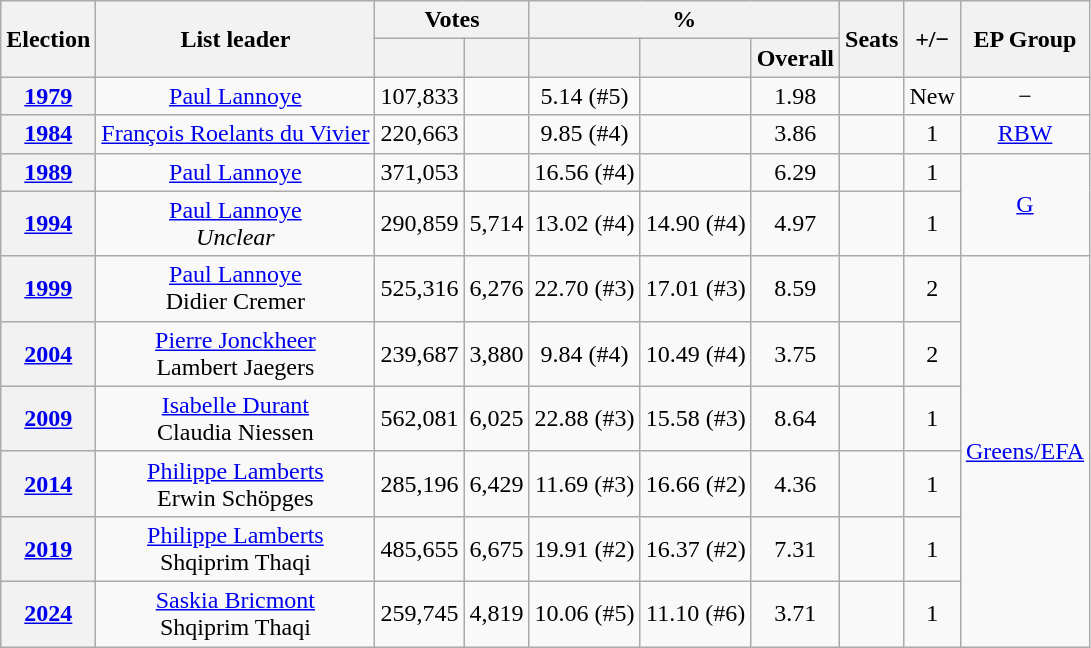<table class="wikitable" style="text-align:center;">
<tr>
<th rowspan=2>Election</th>
<th rowspan=2>List leader</th>
<th colspan=2>Votes</th>
<th colspan=3>%</th>
<th rowspan=2>Seats</th>
<th rowspan=2>+/−</th>
<th rowspan=2>EP Group</th>
</tr>
<tr>
<th></th>
<th></th>
<th></th>
<th></th>
<th>Overall</th>
</tr>
<tr>
<th><a href='#'>1979</a></th>
<td><a href='#'>Paul Lannoye</a> </td>
<td>107,833</td>
<td></td>
<td>5.14 (#5)</td>
<td></td>
<td>1.98</td>
<td></td>
<td>New</td>
<td>−</td>
</tr>
<tr>
<th><a href='#'>1984</a></th>
<td><a href='#'>François Roelants du Vivier</a> </td>
<td>220,663</td>
<td></td>
<td>9.85 (#4)</td>
<td></td>
<td>3.86</td>
<td></td>
<td> 1</td>
<td><a href='#'>RBW</a></td>
</tr>
<tr>
<th><a href='#'>1989</a></th>
<td><a href='#'>Paul Lannoye</a> </td>
<td>371,053</td>
<td></td>
<td>16.56 (#4)</td>
<td></td>
<td>6.29</td>
<td></td>
<td> 1</td>
<td rowspan=2><a href='#'>G</a></td>
</tr>
<tr>
<th><a href='#'>1994</a></th>
<td><a href='#'>Paul Lannoye</a> <br><em>Unclear</em>  </td>
<td>290,859</td>
<td>5,714</td>
<td>13.02 (#4)</td>
<td>14.90 (#4)</td>
<td>4.97</td>
<td></td>
<td> 1</td>
</tr>
<tr>
<th><a href='#'>1999</a></th>
<td><a href='#'>Paul Lannoye</a> <br>Didier Cremer  </td>
<td>525,316</td>
<td>6,276</td>
<td>22.70 (#3)</td>
<td>17.01 (#3)</td>
<td>8.59</td>
<td></td>
<td> 2</td>
<td rowspan=6><a href='#'>Greens/EFA</a></td>
</tr>
<tr>
<th><a href='#'>2004</a></th>
<td><a href='#'>Pierre Jonckheer</a> <br>Lambert Jaegers  </td>
<td>239,687</td>
<td>3,880</td>
<td>9.84 (#4)</td>
<td>10.49 (#4)</td>
<td>3.75</td>
<td></td>
<td> 2</td>
</tr>
<tr>
<th><a href='#'>2009</a></th>
<td><a href='#'>Isabelle Durant</a> <br>Claudia Niessen  </td>
<td>562,081</td>
<td>6,025</td>
<td>22.88 (#3)</td>
<td>15.58 (#3)</td>
<td>8.64</td>
<td></td>
<td> 1</td>
</tr>
<tr>
<th><a href='#'>2014</a></th>
<td><a href='#'>Philippe Lamberts</a> <br>Erwin Schöpges </td>
<td>285,196</td>
<td>6,429</td>
<td>11.69 (#3)</td>
<td>16.66 (#2)</td>
<td>4.36</td>
<td></td>
<td> 1</td>
</tr>
<tr>
<th><a href='#'>2019</a></th>
<td><a href='#'>Philippe Lamberts</a> <br>Shqiprim Thaqi </td>
<td>485,655</td>
<td>6,675</td>
<td>19.91 (#2)</td>
<td>16.37 (#2)</td>
<td>7.31</td>
<td></td>
<td> 1</td>
</tr>
<tr>
<th><a href='#'>2024</a></th>
<td><a href='#'>Saskia Bricmont</a> <br>Shqiprim Thaqi </td>
<td>259,745</td>
<td>4,819</td>
<td>10.06 (#5)</td>
<td>11.10 (#6)</td>
<td>3.71</td>
<td></td>
<td> 1</td>
</tr>
</table>
